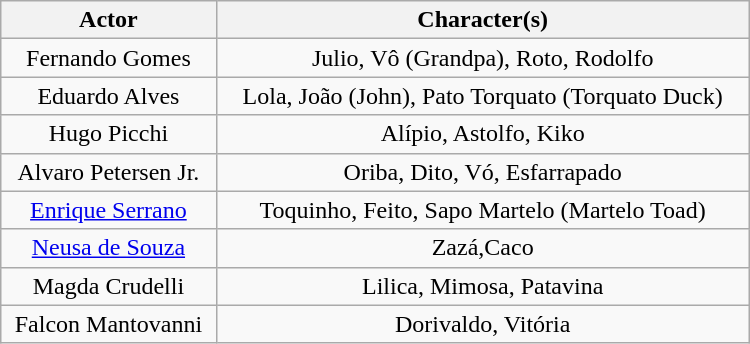<table class="wikitable" style="text-align:center" width="500">
<tr>
<th>Actor</th>
<th>Character(s)</th>
</tr>
<tr>
<td>Fernando Gomes</td>
<td>Julio, Vô (Grandpa), Roto, Rodolfo</td>
</tr>
<tr>
<td>Eduardo Alves</td>
<td>Lola, João (John),  Pato Torquato (Torquato Duck)</td>
</tr>
<tr>
<td>Hugo Picchi</td>
<td>Alípio, Astolfo, Kiko</td>
</tr>
<tr>
<td>Alvaro Petersen Jr.</td>
<td>Oriba, Dito, Vó, Esfarrapado</td>
</tr>
<tr>
<td><a href='#'>Enrique Serrano</a></td>
<td>Toquinho, Feito, Sapo Martelo (Martelo Toad)</td>
</tr>
<tr>
<td><a href='#'>Neusa de Souza</a></td>
<td>Zazá,Caco</td>
</tr>
<tr>
<td>Magda Crudelli</td>
<td>Lilica, Mimosa, Patavina</td>
</tr>
<tr>
<td>Falcon Mantovanni</td>
<td>Dorivaldo, Vitória</td>
</tr>
</table>
